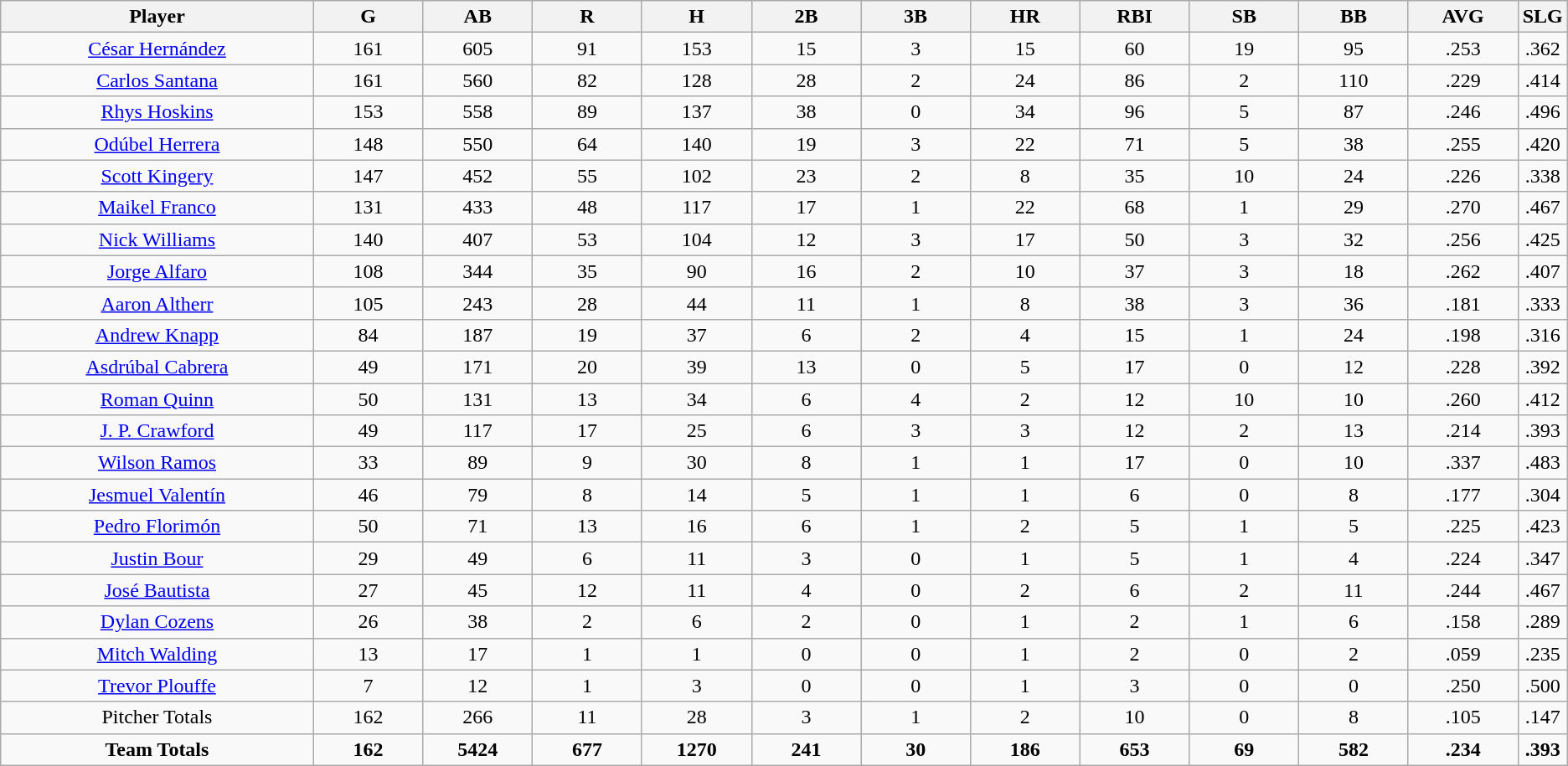<table class=wikitable style="text-align:center">
<tr>
<th bgcolor=#DDDDFF; width="20%">Player</th>
<th bgcolor=#DDDDFF; width="7%">G</th>
<th bgcolor=#DDDDFF; width="7%">AB</th>
<th bgcolor=#DDDDFF; width="7%">R</th>
<th bgcolor=#DDDDFF; width="7%">H</th>
<th bgcolor=#DDDDFF; width="7%">2B</th>
<th bgcolor=#DDDDFF; width="7%">3B</th>
<th bgcolor=#DDDDFF; width="7%">HR</th>
<th bgcolor=#DDDDFF; width="7%">RBI</th>
<th bgcolor=#DDDDFF; width="7%">SB</th>
<th bgcolor=#DDDDFF; width="7%">BB</th>
<th bgcolor=#DDDDFF; width="7%">AVG</th>
<th bgcolor=#DDDDFF; width="7%">SLG</th>
</tr>
<tr>
<td><a href='#'>César Hernández</a></td>
<td>161</td>
<td>605</td>
<td>91</td>
<td>153</td>
<td>15</td>
<td>3</td>
<td>15</td>
<td>60</td>
<td>19</td>
<td>95</td>
<td>.253</td>
<td>.362</td>
</tr>
<tr>
<td><a href='#'>Carlos Santana</a></td>
<td>161</td>
<td>560</td>
<td>82</td>
<td>128</td>
<td>28</td>
<td>2</td>
<td>24</td>
<td>86</td>
<td>2</td>
<td>110</td>
<td>.229</td>
<td>.414</td>
</tr>
<tr>
<td><a href='#'>Rhys Hoskins</a></td>
<td>153</td>
<td>558</td>
<td>89</td>
<td>137</td>
<td>38</td>
<td>0</td>
<td>34</td>
<td>96</td>
<td>5</td>
<td>87</td>
<td>.246</td>
<td>.496</td>
</tr>
<tr>
<td><a href='#'>Odúbel Herrera</a></td>
<td>148</td>
<td>550</td>
<td>64</td>
<td>140</td>
<td>19</td>
<td>3</td>
<td>22</td>
<td>71</td>
<td>5</td>
<td>38</td>
<td>.255</td>
<td>.420</td>
</tr>
<tr>
<td><a href='#'>Scott Kingery</a></td>
<td>147</td>
<td>452</td>
<td>55</td>
<td>102</td>
<td>23</td>
<td>2</td>
<td>8</td>
<td>35</td>
<td>10</td>
<td>24</td>
<td>.226</td>
<td>.338</td>
</tr>
<tr>
<td><a href='#'>Maikel Franco</a></td>
<td>131</td>
<td>433</td>
<td>48</td>
<td>117</td>
<td>17</td>
<td>1</td>
<td>22</td>
<td>68</td>
<td>1</td>
<td>29</td>
<td>.270</td>
<td>.467</td>
</tr>
<tr>
<td><a href='#'>Nick Williams</a></td>
<td>140</td>
<td>407</td>
<td>53</td>
<td>104</td>
<td>12</td>
<td>3</td>
<td>17</td>
<td>50</td>
<td>3</td>
<td>32</td>
<td>.256</td>
<td>.425</td>
</tr>
<tr>
<td><a href='#'>Jorge Alfaro</a></td>
<td>108</td>
<td>344</td>
<td>35</td>
<td>90</td>
<td>16</td>
<td>2</td>
<td>10</td>
<td>37</td>
<td>3</td>
<td>18</td>
<td>.262</td>
<td>.407</td>
</tr>
<tr>
<td><a href='#'>Aaron Altherr</a></td>
<td>105</td>
<td>243</td>
<td>28</td>
<td>44</td>
<td>11</td>
<td>1</td>
<td>8</td>
<td>38</td>
<td>3</td>
<td>36</td>
<td>.181</td>
<td>.333</td>
</tr>
<tr>
<td><a href='#'>Andrew Knapp</a></td>
<td>84</td>
<td>187</td>
<td>19</td>
<td>37</td>
<td>6</td>
<td>2</td>
<td>4</td>
<td>15</td>
<td>1</td>
<td>24</td>
<td>.198</td>
<td>.316</td>
</tr>
<tr>
<td><a href='#'>Asdrúbal Cabrera</a></td>
<td>49</td>
<td>171</td>
<td>20</td>
<td>39</td>
<td>13</td>
<td>0</td>
<td>5</td>
<td>17</td>
<td>0</td>
<td>12</td>
<td>.228</td>
<td>.392</td>
</tr>
<tr>
<td><a href='#'>Roman Quinn</a></td>
<td>50</td>
<td>131</td>
<td>13</td>
<td>34</td>
<td>6</td>
<td>4</td>
<td>2</td>
<td>12</td>
<td>10</td>
<td>10</td>
<td>.260</td>
<td>.412</td>
</tr>
<tr>
<td><a href='#'>J. P. Crawford</a></td>
<td>49</td>
<td>117</td>
<td>17</td>
<td>25</td>
<td>6</td>
<td>3</td>
<td>3</td>
<td>12</td>
<td>2</td>
<td>13</td>
<td>.214</td>
<td>.393</td>
</tr>
<tr>
<td><a href='#'>Wilson Ramos</a></td>
<td>33</td>
<td>89</td>
<td>9</td>
<td>30</td>
<td>8</td>
<td>1</td>
<td>1</td>
<td>17</td>
<td>0</td>
<td>10</td>
<td>.337</td>
<td>.483</td>
</tr>
<tr>
<td><a href='#'>Jesmuel Valentín</a></td>
<td>46</td>
<td>79</td>
<td>8</td>
<td>14</td>
<td>5</td>
<td>1</td>
<td>1</td>
<td>6</td>
<td>0</td>
<td>8</td>
<td>.177</td>
<td>.304</td>
</tr>
<tr>
<td><a href='#'>Pedro Florimón</a></td>
<td>50</td>
<td>71</td>
<td>13</td>
<td>16</td>
<td>6</td>
<td>1</td>
<td>2</td>
<td>5</td>
<td>1</td>
<td>5</td>
<td>.225</td>
<td>.423</td>
</tr>
<tr>
<td><a href='#'>Justin Bour</a></td>
<td>29</td>
<td>49</td>
<td>6</td>
<td>11</td>
<td>3</td>
<td>0</td>
<td>1</td>
<td>5</td>
<td>1</td>
<td>4</td>
<td>.224</td>
<td>.347</td>
</tr>
<tr>
<td><a href='#'>José Bautista</a></td>
<td>27</td>
<td>45</td>
<td>12</td>
<td>11</td>
<td>4</td>
<td>0</td>
<td>2</td>
<td>6</td>
<td>2</td>
<td>11</td>
<td>.244</td>
<td>.467</td>
</tr>
<tr>
<td><a href='#'>Dylan Cozens</a></td>
<td>26</td>
<td>38</td>
<td>2</td>
<td>6</td>
<td>2</td>
<td>0</td>
<td>1</td>
<td>2</td>
<td>1</td>
<td>6</td>
<td>.158</td>
<td>.289</td>
</tr>
<tr>
<td><a href='#'>Mitch Walding</a></td>
<td>13</td>
<td>17</td>
<td>1</td>
<td>1</td>
<td>0</td>
<td>0</td>
<td>1</td>
<td>2</td>
<td>0</td>
<td>2</td>
<td>.059</td>
<td>.235</td>
</tr>
<tr>
<td><a href='#'>Trevor Plouffe</a></td>
<td>7</td>
<td>12</td>
<td>1</td>
<td>3</td>
<td>0</td>
<td>0</td>
<td>1</td>
<td>3</td>
<td>0</td>
<td>0</td>
<td>.250</td>
<td>.500</td>
</tr>
<tr>
<td>Pitcher Totals</td>
<td>162</td>
<td>266</td>
<td>11</td>
<td>28</td>
<td>3</td>
<td>1</td>
<td>2</td>
<td>10</td>
<td>0</td>
<td>8</td>
<td>.105</td>
<td>.147</td>
</tr>
<tr>
<td><strong>Team Totals</strong></td>
<td><strong>162</strong></td>
<td><strong>5424</strong></td>
<td><strong>677</strong></td>
<td><strong>1270</strong></td>
<td><strong>241</strong></td>
<td><strong>30</strong></td>
<td><strong>186</strong></td>
<td><strong>653</strong></td>
<td><strong>69</strong></td>
<td><strong>582</strong></td>
<td><strong>.234</strong></td>
<td><strong>.393</strong></td>
</tr>
</table>
